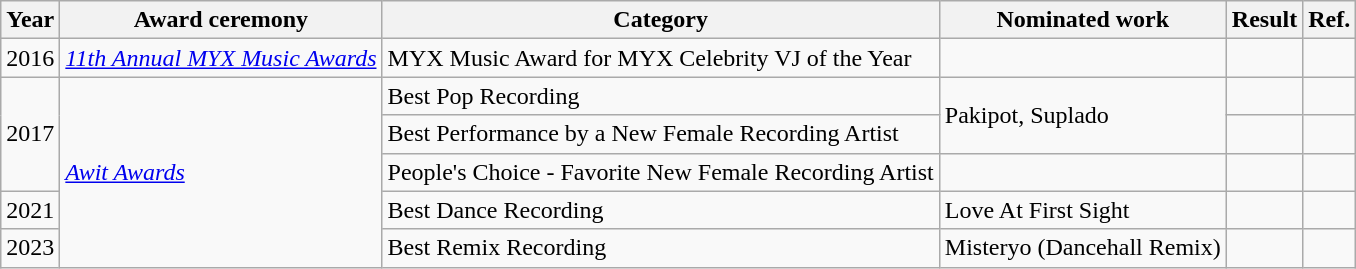<table class="wikitable">
<tr>
<th>Year</th>
<th>Award ceremony</th>
<th>Category</th>
<th>Nominated work</th>
<th>Result</th>
<th>Ref.</th>
</tr>
<tr>
<td>2016</td>
<td><em><a href='#'>11th Annual MYX Music Awards</a></em></td>
<td>MYX Music Award for MYX Celebrity VJ of the Year</td>
<td></td>
<td></td>
<td></td>
</tr>
<tr>
<td rowspan="3">2017</td>
<td rowspan="5"><em><a href='#'>Awit Awards</a></em></td>
<td>Best Pop Recording</td>
<td rowspan="2">Pakipot, Suplado</td>
<td></td>
<td></td>
</tr>
<tr>
<td Best Performance by a New Female Recording Artist>Best Performance by a New Female Recording Artist</td>
<td></td>
<td></td>
</tr>
<tr>
<td People's Choice - Favorite New Female Recording Artist>People's Choice - Favorite New Female Recording Artist</td>
<td></td>
<td></td>
<td></td>
</tr>
<tr>
<td>2021</td>
<td>Best Dance Recording</td>
<td Love At First Sight>Love At First Sight</td>
<td></td>
<td></td>
</tr>
<tr>
<td>2023</td>
<td>Best Remix Recording</td>
<td>Misteryo (Dancehall Remix)</td>
<td></td>
<td></td>
</tr>
</table>
